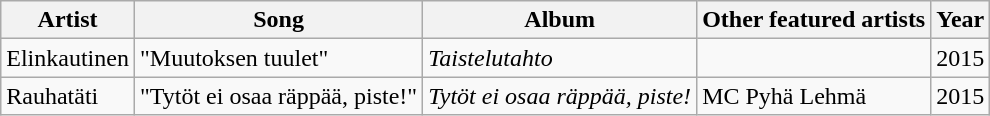<table class="wikitable">
<tr>
<th>Artist</th>
<th>Song</th>
<th>Album</th>
<th>Other featured artists</th>
<th>Year</th>
</tr>
<tr>
<td>Elinkautinen</td>
<td>"Muutoksen tuulet"</td>
<td><em>Taistelutahto</em></td>
<td></td>
<td>2015</td>
</tr>
<tr>
<td>Rauhatäti</td>
<td>"Tytöt ei osaa räppää, piste!"</td>
<td><em>Tytöt ei osaa räppää, piste!</em></td>
<td>MC Pyhä Lehmä</td>
<td>2015</td>
</tr>
</table>
